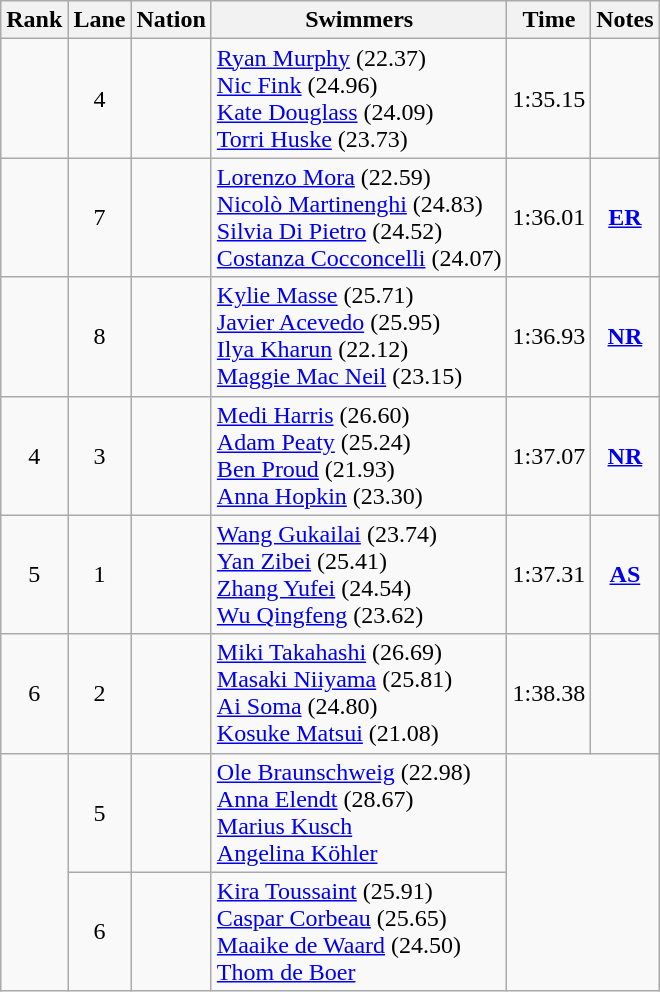<table class="wikitable sortable" style="text-align:center">
<tr>
<th>Rank</th>
<th>Lane</th>
<th>Nation</th>
<th>Swimmers</th>
<th>Time</th>
<th>Notes</th>
</tr>
<tr>
<td></td>
<td>4</td>
<td align=left></td>
<td align=left><a href='#'>Ryan Murphy</a> (22.37)<br><a href='#'>Nic Fink</a> (24.96)<br><a href='#'>Kate Douglass</a> (24.09)<br><a href='#'>Torri Huske</a> (23.73)</td>
<td>1:35.15</td>
<td></td>
</tr>
<tr>
<td></td>
<td>7</td>
<td align=left></td>
<td align=left><a href='#'>Lorenzo Mora</a> (22.59)<br><a href='#'>Nicolò Martinenghi</a> (24.83)<br><a href='#'>Silvia Di Pietro</a> (24.52)<br><a href='#'>Costanza Cocconcelli</a> (24.07)</td>
<td>1:36.01</td>
<td><a href='#'><strong>ER</strong></a></td>
</tr>
<tr>
<td></td>
<td>8</td>
<td align=left></td>
<td align=left><a href='#'>Kylie Masse</a> (25.71)<br><a href='#'>Javier Acevedo</a> (25.95)<br><a href='#'>Ilya Kharun</a> (22.12)<br><a href='#'>Maggie Mac Neil</a> (23.15)</td>
<td>1:36.93</td>
<td><strong><a href='#'>NR</a></strong></td>
</tr>
<tr>
<td>4</td>
<td>3</td>
<td align=left></td>
<td align=left><a href='#'>Medi Harris</a> (26.60)<br><a href='#'>Adam Peaty</a> (25.24)<br><a href='#'>Ben Proud</a> (21.93)<br><a href='#'>Anna Hopkin</a> (23.30)</td>
<td>1:37.07</td>
<td><strong><a href='#'>NR</a></strong></td>
</tr>
<tr>
<td>5</td>
<td>1</td>
<td align=left></td>
<td align=left><a href='#'>Wang Gukailai</a> (23.74)<br><a href='#'>Yan Zibei</a> (25.41)<br><a href='#'>Zhang Yufei</a> (24.54)<br><a href='#'>Wu Qingfeng</a> (23.62)</td>
<td>1:37.31</td>
<td><strong><a href='#'>AS</a></strong></td>
</tr>
<tr>
<td>6</td>
<td>2</td>
<td align=left></td>
<td align=left><a href='#'>Miki Takahashi</a> (26.69)<br><a href='#'>Masaki Niiyama</a> (25.81)<br><a href='#'>Ai Soma</a> (24.80)<br><a href='#'>Kosuke Matsui</a> (21.08)</td>
<td>1:38.38</td>
<td></td>
</tr>
<tr>
<td rowspan=2></td>
<td>5</td>
<td align=left></td>
<td align=left><a href='#'>Ole Braunschweig</a> (22.98)<br><a href='#'>Anna Elendt</a> (28.67)<br><a href='#'>Marius Kusch</a><br><a href='#'>Angelina Köhler</a></td>
<td colspan=2 rowspan=2></td>
</tr>
<tr>
<td>6</td>
<td align=left></td>
<td align=left><a href='#'>Kira Toussaint</a> (25.91)<br><a href='#'>Caspar Corbeau</a> (25.65)<br><a href='#'>Maaike de Waard</a> (24.50)<br><a href='#'>Thom de Boer</a></td>
</tr>
</table>
